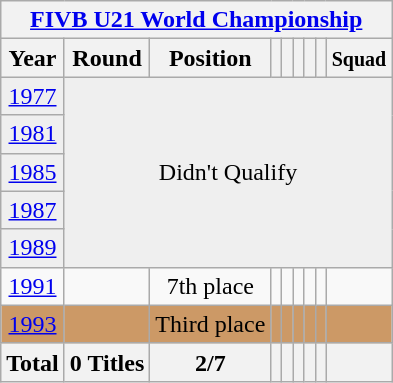<table class="wikitable" style="text-align: center;">
<tr>
<th colspan=9><a href='#'>FIVB U21 World Championship</a></th>
</tr>
<tr>
<th>Year</th>
<th>Round</th>
<th>Position</th>
<th></th>
<th></th>
<th></th>
<th></th>
<th></th>
<th><small>Squad</small></th>
</tr>
<tr bgcolor=efefef>
<td> <a href='#'>1977</a></td>
<td colspan=8 rowspan=5>Didn't Qualify</td>
</tr>
<tr bgcolor=efefef>
<td> <a href='#'>1981</a></td>
</tr>
<tr bgcolor=efefef>
<td> <a href='#'>1985</a></td>
</tr>
<tr bgcolor=efefef>
<td> <a href='#'>1987</a></td>
</tr>
<tr bgcolor=efefef>
<td> <a href='#'>1989</a></td>
</tr>
<tr bgcolor=>
<td> <a href='#'>1991</a></td>
<td></td>
<td>7th place</td>
<td></td>
<td></td>
<td></td>
<td></td>
<td></td>
<td></td>
</tr>
<tr bgcolor=cc9966>
<td> <a href='#'>1993</a></td>
<td></td>
<td>Third place</td>
<td></td>
<td></td>
<td></td>
<td></td>
<td></td>
<td></td>
</tr>
<tr>
<th>Total</th>
<th>0 Titles</th>
<th>2/7</th>
<th></th>
<th></th>
<th></th>
<th></th>
<th></th>
<th></th>
</tr>
</table>
